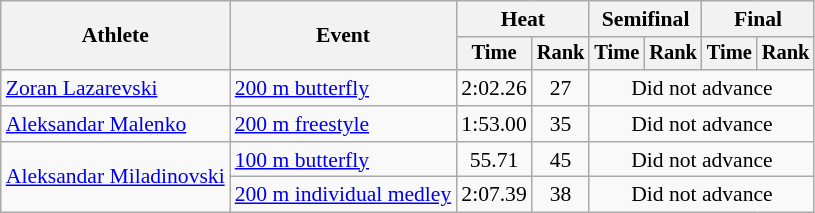<table class=wikitable style="font-size:90%">
<tr>
<th rowspan="2">Athlete</th>
<th rowspan="2">Event</th>
<th colspan="2">Heat</th>
<th colspan="2">Semifinal</th>
<th colspan="2">Final</th>
</tr>
<tr style="font-size:95%">
<th>Time</th>
<th>Rank</th>
<th>Time</th>
<th>Rank</th>
<th>Time</th>
<th>Rank</th>
</tr>
<tr align=center>
<td align=left><a href='#'>Zoran Lazarevski</a></td>
<td align=left><a href='#'>200 m butterfly</a></td>
<td>2:02.26</td>
<td>27</td>
<td colspan=4>Did not advance</td>
</tr>
<tr align=center>
<td align=left><a href='#'>Aleksandar Malenko</a></td>
<td align=left><a href='#'>200 m freestyle</a></td>
<td>1:53.00</td>
<td>35</td>
<td colspan=4>Did not advance</td>
</tr>
<tr align=center>
<td align=left rowspan=2><a href='#'>Aleksandar Miladinovski</a></td>
<td align=left><a href='#'>100 m butterfly</a></td>
<td>55.71</td>
<td>45</td>
<td colspan=4>Did not advance</td>
</tr>
<tr align=center>
<td align=left><a href='#'>200 m individual medley</a></td>
<td>2:07.39</td>
<td>38</td>
<td colspan=4>Did not advance</td>
</tr>
</table>
